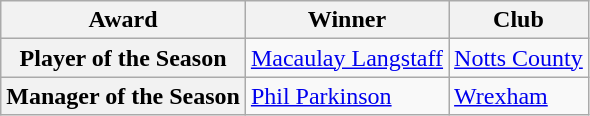<table class="wikitable">
<tr>
<th>Award</th>
<th>Winner</th>
<th>Club</th>
</tr>
<tr>
<th>Player of the Season</th>
<td> <a href='#'>Macaulay Langstaff</a></td>
<td><a href='#'>Notts County</a></td>
</tr>
<tr>
<th>Manager of the Season</th>
<td> <a href='#'>Phil Parkinson</a></td>
<td><a href='#'>Wrexham</a></td>
</tr>
</table>
